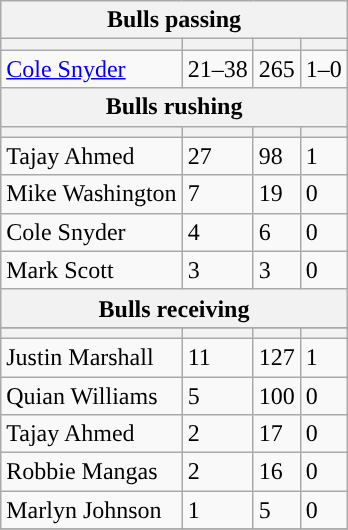<table class="wikitable plainrowheaders">
<tr>
<th colspan="6">Bulls passing</th>
</tr>
<tr>
<th scope="col"></th>
<th scope="col"></th>
<th scope="col"></th>
<th scope="col"></th>
</tr>
<tr>
<td><a href='#'>Cole Snyder</a></td>
<td>21–38</td>
<td>265</td>
<td>1–0</td>
</tr>
<tr>
<th colspan="6">Bulls rushing</th>
</tr>
<tr>
<th scope="col"></th>
<th scope="col"></th>
<th scope="col"></th>
<th scope="col"></th>
</tr>
<tr>
<td>Tajay Ahmed</td>
<td>27</td>
<td>98</td>
<td>1</td>
</tr>
<tr>
<td>Mike Washington</td>
<td>7</td>
<td>19</td>
<td>0</td>
</tr>
<tr>
<td>Cole Snyder</td>
<td>4</td>
<td>6</td>
<td>0</td>
</tr>
<tr>
<td>Mark Scott</td>
<td>3</td>
<td>3</td>
<td>0</td>
</tr>
<tr>
<th colspan="6">Bulls receiving</th>
</tr>
<tr>
</tr>
<tr>
<th scope="col"></th>
<th scope="col"></th>
<th scope="col"></th>
<th scope="col"></th>
</tr>
<tr>
<td>Justin Marshall</td>
<td>11</td>
<td>127</td>
<td>1</td>
</tr>
<tr>
<td>Quian Williams</td>
<td>5</td>
<td>100</td>
<td>0</td>
</tr>
<tr>
<td>Tajay Ahmed</td>
<td>2</td>
<td>17</td>
<td>0</td>
</tr>
<tr>
<td>Robbie Mangas</td>
<td>2</td>
<td>16</td>
<td>0</td>
</tr>
<tr>
<td>Marlyn Johnson</td>
<td>1</td>
<td>5</td>
<td>0</td>
</tr>
<tr>
</tr>
</table>
